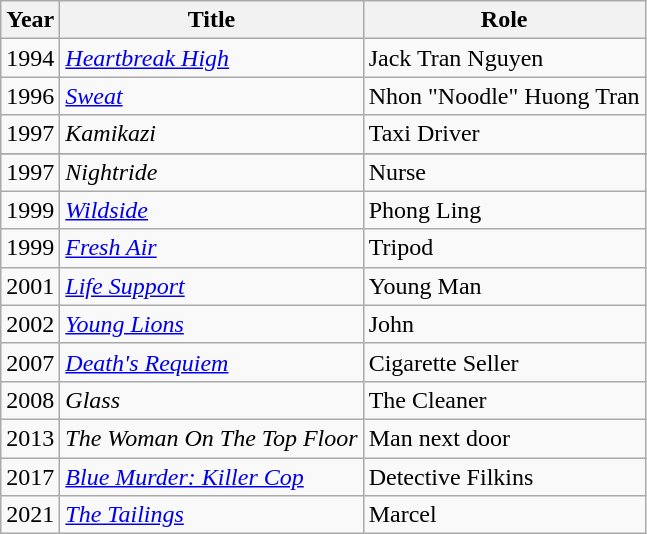<table class="wikitable sortable">
<tr>
<th>Year</th>
<th>Title</th>
<th>Role</th>
</tr>
<tr>
<td>1994</td>
<td><em><a href='#'>Heartbreak High</a></em></td>
<td>Jack Tran Nguyen</td>
</tr>
<tr>
<td>1996</td>
<td><em><a href='#'>Sweat</a></em></td>
<td>Nhon "Noodle" Huong Tran</td>
</tr>
<tr>
<td>1997</td>
<td><em>Kamikazi</em></td>
<td>Taxi Driver</td>
</tr>
<tr>
</tr>
<tr>
<td>1997</td>
<td><em>Nightride</em></td>
<td>Nurse</td>
</tr>
<tr>
<td>1999</td>
<td><em><a href='#'>Wildside</a></em></td>
<td>Phong Ling</td>
</tr>
<tr>
<td>1999</td>
<td><em><a href='#'>Fresh Air</a></em></td>
<td>Tripod</td>
</tr>
<tr>
<td>2001</td>
<td><em><a href='#'>Life Support</a></em></td>
<td>Young Man</td>
</tr>
<tr>
<td>2002</td>
<td><em><a href='#'>Young Lions</a></em></td>
<td>John</td>
</tr>
<tr>
<td>2007</td>
<td><em><a href='#'>Death's Requiem</a></em></td>
<td>Cigarette Seller</td>
</tr>
<tr>
<td>2008</td>
<td><em>Glass</em></td>
<td>The Cleaner</td>
</tr>
<tr>
<td>2013</td>
<td><em>The Woman On The Top Floor</em></td>
<td>Man next door</td>
</tr>
<tr>
<td>2017</td>
<td><em><a href='#'>Blue Murder: Killer Cop</a></em></td>
<td>Detective Filkins</td>
</tr>
<tr>
<td>2021</td>
<td><em><a href='#'>The Tailings</a></em></td>
<td>Marcel</td>
</tr>
</table>
